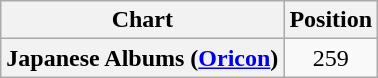<table class="wikitable plainrowheaders">
<tr>
<th>Chart</th>
<th>Position</th>
</tr>
<tr>
<th scope="row">Japanese Albums (<a href='#'>Oricon</a>)</th>
<td style="text-align:center;">259</td>
</tr>
</table>
